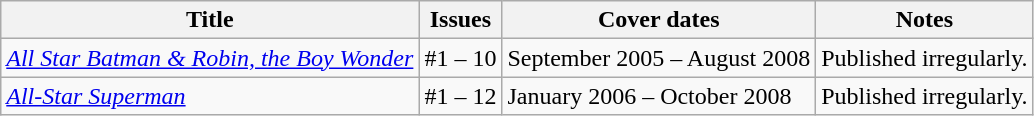<table class="wikitable">
<tr>
<th>Title</th>
<th>Issues</th>
<th>Cover dates</th>
<th>Notes</th>
</tr>
<tr>
<td><em><a href='#'>All Star Batman & Robin, the Boy Wonder</a></em></td>
<td>#1 – 10</td>
<td>September 2005 – August 2008</td>
<td>Published irregularly.</td>
</tr>
<tr>
<td><em><a href='#'>All-Star Superman</a></em></td>
<td>#1 – 12</td>
<td>January 2006 – October 2008</td>
<td>Published irregularly.</td>
</tr>
</table>
